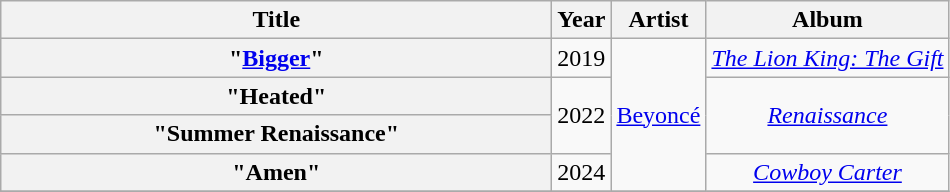<table class="wikitable plainrowheaders" style="text-align:center;">
<tr>
<th scope="col" style="width:22.5em;">Title</th>
<th scope="col">Year</th>
<th scope="col">Artist</th>
<th scope="col">Album</th>
</tr>
<tr>
<th scope="row">"<a href='#'>Bigger</a>"</th>
<td>2019</td>
<td rowspan="4"><a href='#'>Beyoncé</a></td>
<td><em><a href='#'>The Lion King: The Gift</a></em></td>
</tr>
<tr>
<th scope="row">"Heated"</th>
<td rowspan="2">2022</td>
<td rowspan="2"><a href='#'><em>Renaissance</em></a></td>
</tr>
<tr>
<th scope="row">"Summer Renaissance"</th>
</tr>
<tr>
<th scope="row">"Amen"</th>
<td>2024</td>
<td><em><a href='#'>Cowboy Carter</a></em></td>
</tr>
<tr>
</tr>
</table>
